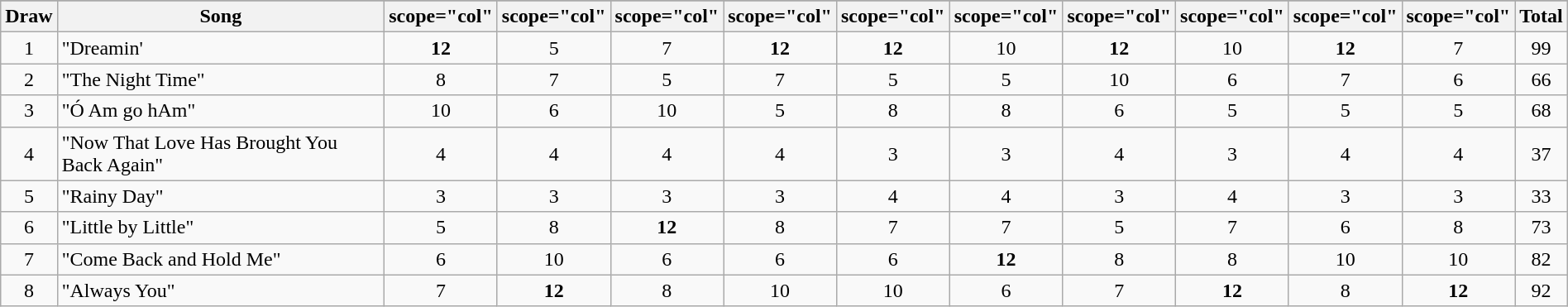<table class="wikitable plainrowheaders" style="margin: 1em auto 1em auto; text-align:center;">
<tr>
</tr>
<tr --->
<th scope="col">Draw</th>
<th scope="col">Song</th>
<th>scope="col" </th>
<th>scope="col" </th>
<th>scope="col" </th>
<th>scope="col" </th>
<th>scope="col" </th>
<th>scope="col" </th>
<th>scope="col" </th>
<th>scope="col" </th>
<th>scope="col" </th>
<th>scope="col" </th>
<th scope="col">Total</th>
</tr>
<tr --->
<td>1</td>
<td align="left">"Dreamin'</td>
<td><strong>12</strong></td>
<td>5</td>
<td>7</td>
<td><strong>12</strong></td>
<td><strong>12</strong></td>
<td>10</td>
<td><strong>12</strong></td>
<td>10</td>
<td><strong>12</strong></td>
<td>7</td>
<td>99</td>
</tr>
<tr --->
<td>2</td>
<td align="left">"The Night Time"</td>
<td>8</td>
<td>7</td>
<td>5</td>
<td>7</td>
<td>5</td>
<td>5</td>
<td>10</td>
<td>6</td>
<td>7</td>
<td>6</td>
<td>66</td>
</tr>
<tr --->
<td>3</td>
<td align="left">"Ó Am go hAm"</td>
<td>10</td>
<td>6</td>
<td>10</td>
<td>5</td>
<td>8</td>
<td>8</td>
<td>6</td>
<td>5</td>
<td>5</td>
<td>5</td>
<td>68</td>
</tr>
<tr --->
<td>4</td>
<td align="left">"Now That Love Has Brought You Back Again"</td>
<td>4</td>
<td>4</td>
<td>4</td>
<td>4</td>
<td>3</td>
<td>3</td>
<td>4</td>
<td>3</td>
<td>4</td>
<td>4</td>
<td>37</td>
</tr>
<tr --->
<td>5</td>
<td align="left">"Rainy Day"</td>
<td>3</td>
<td>3</td>
<td>3</td>
<td>3</td>
<td>4</td>
<td>4</td>
<td>3</td>
<td>4</td>
<td>3</td>
<td>3</td>
<td>33</td>
</tr>
<tr --->
<td>6</td>
<td align="left">"Little by Little"</td>
<td>5</td>
<td>8</td>
<td><strong>12</strong></td>
<td>8</td>
<td>7</td>
<td>7</td>
<td>5</td>
<td>7</td>
<td>6</td>
<td>8</td>
<td>73</td>
</tr>
<tr --->
<td>7</td>
<td align="left">"Come Back and Hold Me"</td>
<td>6</td>
<td>10</td>
<td>6</td>
<td>6</td>
<td>6</td>
<td><strong>12</strong></td>
<td>8</td>
<td>8</td>
<td>10</td>
<td>10</td>
<td>82</td>
</tr>
<tr --->
<td>8</td>
<td align="left">"Always You"</td>
<td>7</td>
<td><strong>12</strong></td>
<td>8</td>
<td>10</td>
<td>10</td>
<td>6</td>
<td>7</td>
<td><strong>12</strong></td>
<td>8</td>
<td><strong>12</strong></td>
<td>92</td>
</tr>
</table>
